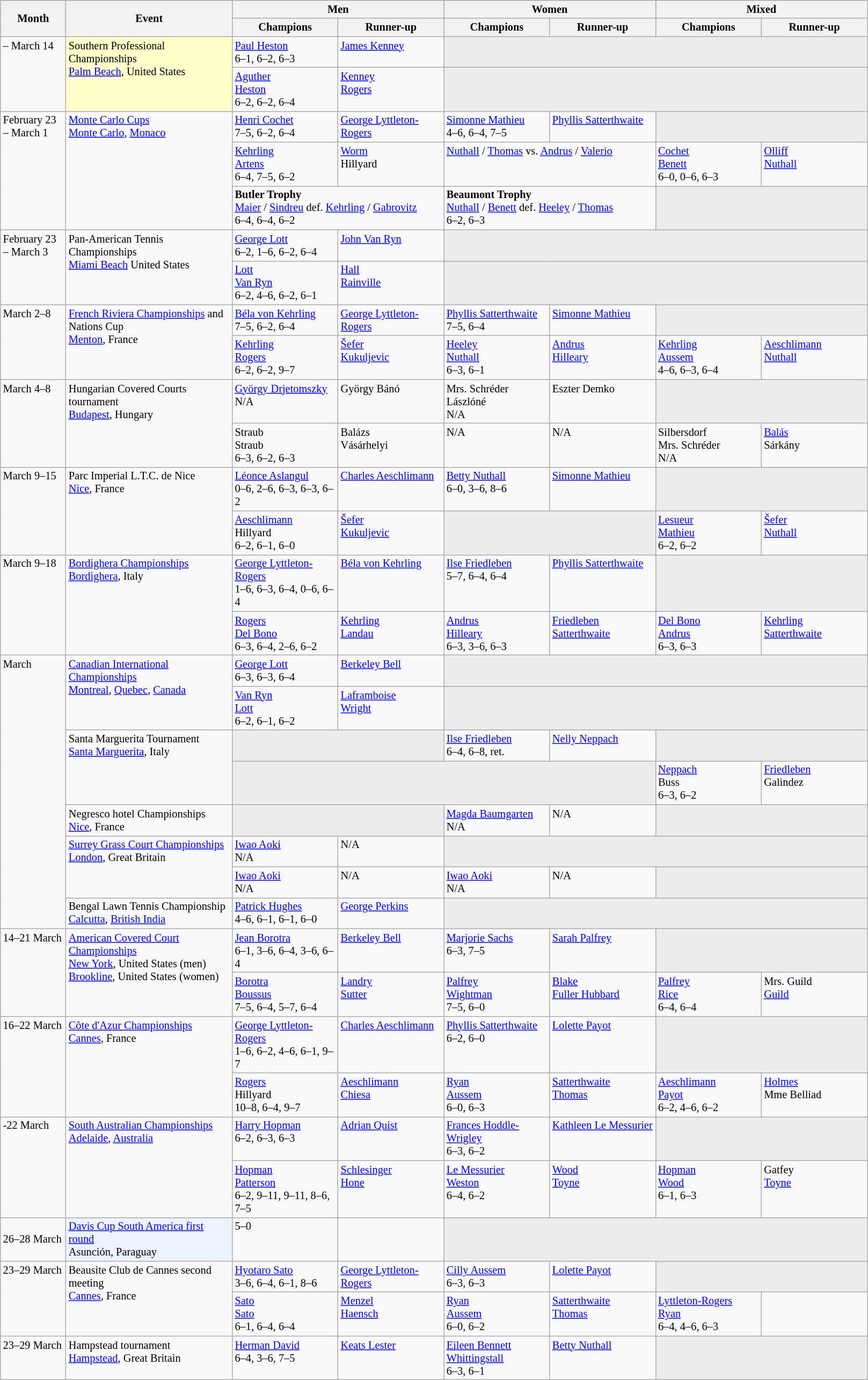<table class="wikitable" style="font-size:85%;">
<tr>
<th rowspan="2" style="width:75px;">Month</th>
<th rowspan="2" style="width:200px;">Event</th>
<th colspan="2" style="width:250px;">Men</th>
<th colspan="2" style="width:250px;">Women</th>
<th colspan="2" style="width:250px;">Mixed</th>
</tr>
<tr>
<th style="width:125px;">Champions</th>
<th style="width:125px;">Runner-up</th>
<th style="width:125px;">Champions</th>
<th style="width:125px;">Runner-up</th>
<th style="width:125px;">Champions</th>
<th style="width:125px;">Runner-up</th>
</tr>
<tr valign=top>
<td rowspan=2>– March 14</td>
<td style="background:#ffc;" rowspan=2>Southern Professional Championships<br><a href='#'>Palm Beach</a>, United States</td>
<td> <a href='#'>Paul Heston</a><br>6–1, 6–2, 6–3</td>
<td><a href='#'>James Kenney</a></td>
<td style="background:#ededed;" colspan="4"></td>
</tr>
<tr valign=top>
<td> <a href='#'>Aguther</a><br>  <a href='#'>Heston</a><br>6–2, 6–2, 6–4</td>
<td> <a href='#'>Kenney</a><br> <a href='#'>Rogers</a></td>
<td style="background:#ededed;" colspan="4"></td>
</tr>
<tr valign=top>
<td rowspan=3>February 23 – March 1</td>
<td rowspan=3><a href='#'>Monte Carlo Cups</a><br><a href='#'>Monte Carlo</a>, <a href='#'>Monaco</a></td>
<td> <a href='#'>Henri Cochet</a><br>7–5, 6–2, 6–4</td>
<td> <a href='#'>George Lyttleton-Rogers</a></td>
<td> <a href='#'>Simonne Mathieu</a><br>4–6, 6–4, 7–5</td>
<td> <a href='#'>Phyllis Satterthwaite</a></td>
<td style="background:#ededed;" colspan="2"></td>
</tr>
<tr valign=top>
<td> <a href='#'>Kehrling</a><br>  <a href='#'>Artens</a><br>6–4, 7–5, 6–2</td>
<td> <a href='#'>Worm</a><br>  Hillyard</td>
<td colspan="2"> <a href='#'>Nuthall</a> /  <a href='#'>Thomas</a> vs. <a href='#'>Andrus</a> /  <a href='#'>Valerio</a></td>
<td> <a href='#'>Cochet</a><br>  <a href='#'>Benett</a><br>6–0, 0–6, 6–3</td>
<td> <a href='#'>Olliff</a><br>  <a href='#'>Nuthall</a></td>
</tr>
<tr valign=top>
<td colspan=2><div><strong>Butler Trophy</strong><br> <a href='#'>Maier</a> /  <a href='#'>Sindreu</a> def. <a href='#'>Kehrling</a> /  <a href='#'>Gabrovitz</a><br>6–4, 6–4, 6–2</div></td>
<td colspan=2><div><strong>Beaumont Trophy</strong><br> <a href='#'>Nuthall</a> /  <a href='#'>Benett</a> def.  <a href='#'>Heeley</a> / <a href='#'>Thomas</a><br>6–2, 6–3</div></td>
<td style="background:#ededed;" colspan="2"></td>
</tr>
<tr valign=top>
<td rowspan=2>February 23 – March 3</td>
<td rowspan=2>Pan-American Tennis Championships<br><a href='#'>Miami Beach</a> United States</td>
<td> <a href='#'>George Lott</a><br>6–2, 1–6, 6–2, 6–4</td>
<td> <a href='#'>John Van Ryn</a></td>
<td style="background:#ededed;" colspan="4"></td>
</tr>
<tr valign=top>
<td> <a href='#'>Lott</a><br>  <a href='#'>Van Ryn</a><br>6–2, 4–6, 6–2, 6–1</td>
<td> <a href='#'>Hall</a><br>  <a href='#'>Rainville</a></td>
<td style="background:#ededed;" colspan="4"></td>
</tr>
<tr valign=top>
<td rowspan=2>March 2–8</td>
<td rowspan=2><a href='#'>French Riviera Championships</a> and Nations Cup<br><a href='#'>Menton</a>, France</td>
<td><a href='#'>Béla von Kehrling</a><br>7–5, 6–2, 6–4</td>
<td> <a href='#'>George Lyttleton-Rogers</a></td>
<td> <a href='#'>Phyllis Satterthwaite</a><br>7–5, 6–4</td>
<td> <a href='#'>Simonne Mathieu</a></td>
<td style="background:#ededed;" colspan="2"></td>
</tr>
<tr valign=top>
<td> <a href='#'>Kehrling</a><br> <a href='#'>Rogers</a><br>6–2, 6–2, 9–7</td>
<td> <a href='#'>Šefer</a><br>  <a href='#'>Kukuljevic</a></td>
<td>  <a href='#'>Heeley</a><br>  <a href='#'>Nuthall</a><br>6–3, 6–1</td>
<td> <a href='#'>Andrus</a> <br>  <a href='#'>Hilleary</a></td>
<td> <a href='#'>Kehrling</a><br>  <a href='#'>Aussem</a><br>4–6, 6–3, 6–4</td>
<td> <a href='#'>Aeschlimann</a><br>  <a href='#'>Nuthall</a></td>
</tr>
<tr valign=top>
<td rowspan=2>March 4–8</td>
<td rowspan=2>Hungarian Covered Courts tournament<br><a href='#'>Budapest</a>, Hungary</td>
<td> <a href='#'>György Drjetomszky</a><br>N/A</td>
<td> György Bánó</td>
<td> Mrs. Schréder Lászlóné<br>N/A</td>
<td> Eszter Demko</td>
<td style="background:#ededed;" colspan="2"></td>
</tr>
<tr valign=top>
<td> Straub<br> Straub<br>6–3, 6–2, 6–3</td>
<td> Balázs<br>  Vásárhelyi</td>
<td>N/A</td>
<td>N/A</td>
<td> Silbersdorf<br> Mrs. Schréder<br>N/A</td>
<td> <a href='#'>Balás</a><br> Sárkány</td>
</tr>
<tr valign=top>
<td rowspan=2>March 9–15 </td>
<td rowspan=2>Parc Imperial L.T.C. de Nice<br><a href='#'>Nice</a>, France</td>
<td> <a href='#'>Léonce Aslangul</a><br>0–6, 2–6, 6–3, 6–3, 6–2</td>
<td> <a href='#'>Charles Aeschlimann</a></td>
<td> <a href='#'>Betty Nuthall</a><br>6–0, 3–6, 8–6</td>
<td> <a href='#'>Simonne Mathieu</a></td>
<td style="background:#ededed;" colspan="2"></td>
</tr>
<tr valign=top>
<td> <a href='#'>Aeschlimann</a><br>  Hillyard<br>6–2, 6–1, 6–0</td>
<td> <a href='#'>Šefer</a><br>  <a href='#'>Kukuljevic</a></td>
<td style="background:#ededed;" colspan="2"></td>
<td> <a href='#'>Lesueur</a><br>  <a href='#'>Mathieu</a><br>6–2, 6–2</td>
<td> <a href='#'>Šefer</a><br>  <a href='#'>Nuthall</a></td>
</tr>
<tr valign=top>
<td rowspan=2>March 9–18</td>
<td rowspan=2><a href='#'>Bordighera Championships</a><br><a href='#'>Bordighera</a>, Italy</td>
<td> <a href='#'>George Lyttleton-Rogers</a><br>1–6, 6–3, 6–4, 0–6, 6–4</td>
<td> <a href='#'>Béla von Kehrling</a></td>
<td> <a href='#'>Ilse Friedleben</a><br>5–7, 6–4, 6–4</td>
<td> <a href='#'>Phyllis Satterthwaite</a></td>
<td style="background:#ededed;" colspan="2"></td>
</tr>
<tr valign=top>
<td> <a href='#'>Rogers</a><br>  <a href='#'>Del Bono</a><br>6–3, 6–4, 2–6, 6–2</td>
<td> <a href='#'>Kehrling</a><br>  <a href='#'>Landau</a></td>
<td> <a href='#'>Andrus</a><br> <a href='#'>Hilleary</a><br>6–3, 3–6, 6–3</td>
<td> <a href='#'>Friedleben</a><br>  <a href='#'>Satterthwaite</a></td>
<td> <a href='#'>Del Bono</a><br>  <a href='#'>Andrus</a><br>6–3, 6–3</td>
<td> <a href='#'>Kehrling</a><br>  <a href='#'>Satterthwaite</a></td>
</tr>
<tr valign=top>
<td rowspan=8>March</td>
<td rowspan=2><a href='#'>Canadian International Championships</a><br><a href='#'>Montreal</a>, <a href='#'>Quebec</a>, <a href='#'>Canada</a></td>
<td> <a href='#'>George Lott</a><br>6–3, 6–3, 6–4</td>
<td> <a href='#'>Berkeley Bell</a></td>
<td style="background:#ededed;" colspan="4"></td>
</tr>
<tr valign=top>
<td> <a href='#'>Van Ryn</a><br>  <a href='#'>Lott</a><br>6–2, 6–1, 6–2</td>
<td> <a href='#'>Laframboise</a><br>  <a href='#'>Wright</a></td>
<td style="background:#ededed;" colspan="4"></td>
</tr>
<tr valign=top>
<td rowspan=2>Santa Marguerita Tournament<br><a href='#'>Santa Marguerita</a>, Italy</td>
<td style="background:#ededed;" colspan="2"></td>
<td> <a href='#'>Ilse Friedleben</a><br>6–4, 6–8, ret.</td>
<td> <a href='#'>Nelly Neppach</a></td>
<td style="background:#ededed;" colspan="2"></td>
</tr>
<tr valign=top>
<td style="background:#ededed;" colspan="4"></td>
<td> <a href='#'>Neppach</a><br>Buss<br>6–3, 6–2</td>
<td> <a href='#'>Friedleben</a><br> Galindez</td>
</tr>
<tr valign=top>
<td>Negresco hotel Championships<br><a href='#'>Nice</a>, France</td>
<td style="background:#ededed;" colspan="2"></td>
<td> <a href='#'>Magda Baumgarten</a><br>N/A</td>
<td>N/A</td>
<td style="background:#ededed;" colspan="2"></td>
</tr>
<tr valign=top>
<td rowspan=2><a href='#'>Surrey Grass Court Championships</a><br><a href='#'>London</a>, Great Britain</td>
<td> <a href='#'>Iwao Aoki</a><br>N/A</td>
<td>N/A</td>
<td style="background:#ededed;" colspan="4"></td>
</tr>
<tr valign=top>
<td> <a href='#'>Iwao Aoki</a><br>N/A</td>
<td>N/A</td>
<td> <a href='#'>Iwao Aoki</a><br>N/A</td>
<td>N/A</td>
<td style="background:#ededed;" colspan="2"></td>
</tr>
<tr valign=top>
<td>Bengal Lawn Tennis Championship<br><a href='#'>Calcutta</a>, <a href='#'>British India</a></td>
<td> <a href='#'>Patrick Hughes</a><br>4–6, 6–1, 6–1, 6–0</td>
<td> <a href='#'>George Perkins</a></td>
<td style="background:#ededed;" colspan="4"></td>
</tr>
<tr valign=top>
<td rowspan=2>14–21 March</td>
<td rowspan=2><a href='#'>American Covered Court Championships</a><br><a href='#'>New York</a>, United States (men)<br><a href='#'>Brookline</a>, United States (women)</td>
<td> <a href='#'>Jean Borotra</a><br>6–1, 3–6, 6–4, 3–6, 6–4</td>
<td> <a href='#'>Berkeley Bell</a></td>
<td> <a href='#'>Marjorie Sachs</a><br>6–3, 7–5</td>
<td> <a href='#'>Sarah Palfrey</a></td>
<td style="background:#ededed;" colspan="2"></td>
</tr>
<tr valign=top>
<td> <a href='#'>Borotra</a><br> <a href='#'>Boussus</a><br>7–5, 6–4, 5–7, 6–4</td>
<td> <a href='#'>Landry</a><br>  <a href='#'>Sutter</a></td>
<td> <a href='#'>Palfrey</a><br>  <a href='#'>Wightman</a><br>7–5, 6–0</td>
<td> <a href='#'>Blake</a><br>  <a href='#'>Fuller Hubbard</a></td>
<td> <a href='#'>Palfrey</a><br> <a href='#'>Rice</a><br>6–4, 6–4</td>
<td> Mrs. Guild <br>  <a href='#'>Guild</a></td>
</tr>
<tr valign=top>
<td rowspan=2>16–22 March</td>
<td rowspan=2><a href='#'>Côte d'Azur Championships</a><br><a href='#'>Cannes</a>, France</td>
<td> <a href='#'>George Lyttleton-Rogers</a><br>1–6, 6–2, 4–6, 6–1, 9–7</td>
<td> <a href='#'>Charles Aeschlimann</a></td>
<td> <a href='#'>Phyllis Satterthwaite</a><br>6–2, 6–0</td>
<td> <a href='#'>Lolette Payot</a></td>
<td style="background:#ededed;" colspan="2"></td>
</tr>
<tr valign=top>
<td> <a href='#'>Rogers</a><br>  Hillyard<br>10–8, 6–4, 9–7</td>
<td> <a href='#'>Aeschlimann</a><br> <a href='#'>Chiesa</a></td>
<td> <a href='#'>Ryan</a><br>  <a href='#'>Aussem</a><br>6–0, 6–3</td>
<td> <a href='#'>Satterthwaite</a><br>  <a href='#'>Thomas</a></td>
<td> <a href='#'>Aeschlimann</a><br>  <a href='#'>Payot</a><br>6–2, 4–6, 6–2</td>
<td> <a href='#'>Holmes</a><br> Mme Belliad</td>
</tr>
<tr valign=top>
<td rowspan=2>-22 March</td>
<td rowspan=2><a href='#'>South Australian Championships</a><br><a href='#'>Adelaide</a>, <a href='#'>Australia</a></td>
<td> <a href='#'>Harry Hopman</a><br>6–2, 6–3, 6–3</td>
<td> <a href='#'>Adrian Quist</a></td>
<td> <a href='#'>Frances Hoddle-Wrigley</a><br>6–3, 6–2</td>
<td> <a href='#'>Kathleen Le Messurier</a></td>
<td style="background:#ededed;" colspan="2"></td>
</tr>
<tr valign=top>
<td> <a href='#'>Hopman</a><br>  <a href='#'>Patterson</a><br>6–2, 9–11, 9–11, 8–6, 7–5</td>
<td> <a href='#'>Schlesinger</a><br> <a href='#'>Hone</a></td>
<td> <a href='#'>Le Messurier</a><br>  <a href='#'>Weston</a><br>6–4, 6–2</td>
<td> <a href='#'>Wood</a><br>  <a href='#'>Toyne</a></td>
<td> <a href='#'>Hopman</a><br>  <a href='#'>Wood</a><br>6–1, 6–3</td>
<td> Gatfey <br>  <a href='#'>Toyne</a></td>
</tr>
<tr valign=top>
<td><br>26–28 March</td>
<td style="background:#ECF2FF;"><a href='#'>Davis Cup South America first round</a><br>Asunción, Paraguay</td>
<td><strong></strong> 5–0</td>
<td></td>
<td style="background:#ededed;" colspan="4"></td>
</tr>
<tr valign=top>
<td rowspan=2>23–29 March</td>
<td rowspan=2>Beausite Club de Cannes second meeting<br><a href='#'>Cannes</a>, France</td>
<td> <a href='#'>Hyotaro Sato</a><br>3–6, 6–4, 6–1, 8–6</td>
<td> <a href='#'>George Lyttleton-Rogers</a></td>
<td> <a href='#'>Cilly Aussem</a><br>6–3, 6–3</td>
<td> <a href='#'>Lolette Payot</a></td>
<td style="background:#ededed;" colspan="2"></td>
</tr>
<tr valign=top>
<td>  <a href='#'>Sato</a><br>  <a href='#'>Sato</a><br>6–1, 6–4, 6–4</td>
<td> <a href='#'>Menzel</a><br>  <a href='#'>Haensch</a></td>
<td> <a href='#'>Ryan</a><br>  <a href='#'>Aussem</a><br>6–0, 6–2</td>
<td> <a href='#'>Satterthwaite</a><br>  <a href='#'>Thomas</a></td>
<td> <a href='#'>Lyttleton-Rogers</a><br>  <a href='#'>Ryan</a><br>6–4, 4–6, 6–3</td>
<td></td>
</tr>
<tr valign=top>
<td>23–29 March</td>
<td>Hampstead tournament<br><a href='#'>Hampstead</a>, Great Britain</td>
<td> <a href='#'>Herman David</a><br>6–4, 3–6, 7–5</td>
<td> <a href='#'>Keats Lester</a></td>
<td> <a href='#'>Eileen Bennett Whittingstall</a><br>6–3, 6–1</td>
<td> <a href='#'>Betty Nuthall</a></td>
<td style="background:#ededed;" colspan="2"></td>
</tr>
</table>
